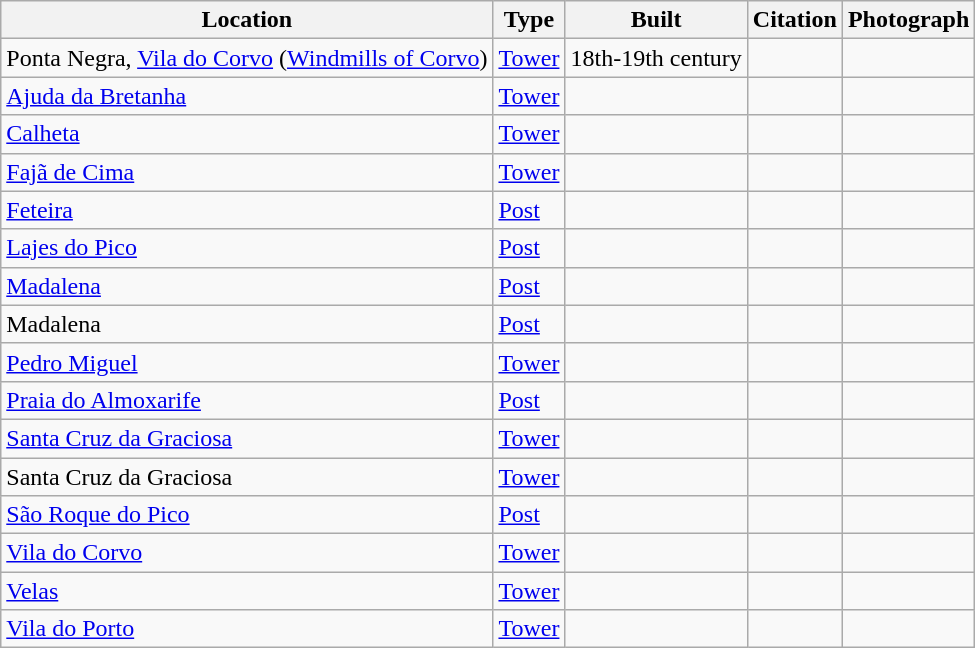<table class="wikitable">
<tr>
<th>Location</th>
<th>Type</th>
<th>Built</th>
<th>Citation</th>
<th>Photograph</th>
</tr>
<tr>
<td>Ponta Negra, <a href='#'>Vila do Corvo</a> (<a href='#'>Windmills of Corvo</a>)</td>
<td><a href='#'>Tower</a></td>
<td>18th-19th century</td>
<td></td>
<td></td>
</tr>
<tr>
<td><a href='#'>Ajuda da Bretanha</a></td>
<td><a href='#'>Tower</a></td>
<td></td>
<td></td>
<td></td>
</tr>
<tr>
<td><a href='#'>Calheta</a></td>
<td><a href='#'>Tower</a></td>
<td></td>
<td></td>
<td></td>
</tr>
<tr>
<td><a href='#'>Fajã de Cima</a></td>
<td><a href='#'>Tower</a></td>
<td></td>
<td></td>
<td></td>
</tr>
<tr>
<td><a href='#'>Feteira</a></td>
<td><a href='#'>Post</a></td>
<td></td>
<td></td>
<td></td>
</tr>
<tr>
<td><a href='#'>Lajes do Pico</a></td>
<td><a href='#'>Post</a></td>
<td></td>
<td></td>
<td></td>
</tr>
<tr>
<td><a href='#'>Madalena</a></td>
<td><a href='#'>Post</a></td>
<td></td>
<td></td>
<td></td>
</tr>
<tr>
<td>Madalena</td>
<td><a href='#'>Post</a></td>
<td></td>
<td></td>
<td></td>
</tr>
<tr>
<td><a href='#'>Pedro Miguel</a></td>
<td><a href='#'>Tower</a></td>
<td></td>
<td></td>
<td></td>
</tr>
<tr>
<td><a href='#'>Praia do Almoxarife</a></td>
<td><a href='#'>Post</a></td>
<td></td>
<td></td>
<td></td>
</tr>
<tr>
<td><a href='#'>Santa Cruz da Graciosa</a></td>
<td><a href='#'>Tower</a></td>
<td></td>
<td></td>
<td></td>
</tr>
<tr>
<td>Santa Cruz da Graciosa</td>
<td><a href='#'>Tower</a></td>
<td></td>
<td></td>
<td></td>
</tr>
<tr>
<td><a href='#'>São Roque do Pico</a></td>
<td><a href='#'>Post</a></td>
<td></td>
<td></td>
<td></td>
</tr>
<tr>
<td><a href='#'>Vila do Corvo</a></td>
<td><a href='#'>Tower</a></td>
<td></td>
<td></td>
<td></td>
</tr>
<tr>
<td><a href='#'>Velas</a></td>
<td><a href='#'>Tower</a></td>
<td></td>
<td></td>
<td></td>
</tr>
<tr>
<td><a href='#'>Vila do Porto</a></td>
<td><a href='#'>Tower</a></td>
<td></td>
<td></td>
<td></td>
</tr>
</table>
